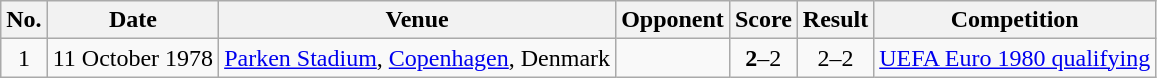<table class="wikitable plainrowheaders">
<tr>
<th>No.</th>
<th>Date</th>
<th>Venue</th>
<th>Opponent</th>
<th>Score</th>
<th>Result</th>
<th>Competition</th>
</tr>
<tr>
<td align="center">1</td>
<td>11 October 1978</td>
<td><a href='#'>Parken Stadium</a>, <a href='#'>Copenhagen</a>, Denmark</td>
<td></td>
<td align="center"><strong>2</strong>–2</td>
<td align="center">2–2</td>
<td><a href='#'>UEFA Euro 1980 qualifying</a></td>
</tr>
</table>
